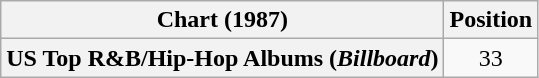<table class="wikitable plainrowheaders" style="text-align:center">
<tr>
<th scope="col">Chart (1987)</th>
<th scope="col">Position</th>
</tr>
<tr>
<th scope="row">US Top R&B/Hip-Hop Albums (<em>Billboard</em>)</th>
<td>33</td>
</tr>
</table>
